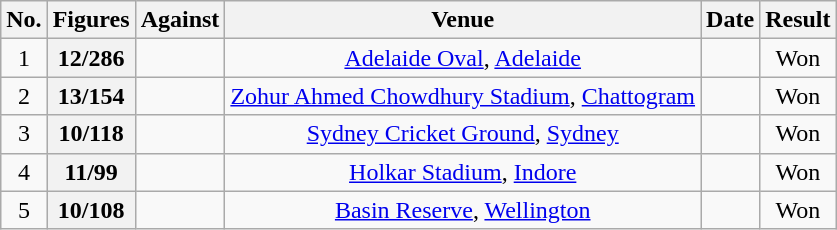<table class="wikitable plainrowheaders sortable">
<tr>
<th scope=col>No.</th>
<th scope=col>Figures</th>
<th scope=col>Against</th>
<th scope=col>Venue</th>
<th scope=col>Date</th>
<th scope=col>Result</th>
</tr>
<tr align=center>
<td>1</td>
<th scope="row"><strong>12/286</strong></th>
<td></td>
<td><a href='#'>Adelaide Oval</a>, <a href='#'>Adelaide</a></td>
<td></td>
<td>Won</td>
</tr>
<tr align=center>
<td>2</td>
<th scope="row"><strong>13/154</strong></th>
<td></td>
<td><a href='#'>Zohur Ahmed Chowdhury Stadium</a>, <a href='#'>Chattogram</a></td>
<td></td>
<td>Won</td>
</tr>
<tr align=center>
<td>3</td>
<th scope="row"><strong>10/118</strong></th>
<td></td>
<td><a href='#'>Sydney Cricket Ground</a>, <a href='#'>Sydney</a></td>
<td></td>
<td>Won</td>
</tr>
<tr align=center>
<td>4</td>
<th scope="row"><strong>11/99</strong></th>
<td></td>
<td><a href='#'>Holkar Stadium</a>, <a href='#'>Indore</a></td>
<td></td>
<td>Won</td>
</tr>
<tr align=center>
<td>5</td>
<th scope="row"><strong>10/108</strong></th>
<td></td>
<td><a href='#'>Basin Reserve</a>, <a href='#'>Wellington</a></td>
<td></td>
<td>Won</td>
</tr>
</table>
